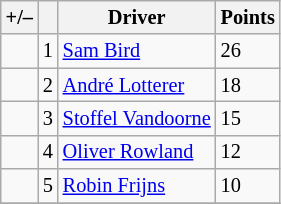<table class="wikitable" style="font-size: 85%">
<tr>
<th scope="col">+/–</th>
<th scope="col"></th>
<th scope="col">Driver</th>
<th scope="col">Points</th>
</tr>
<tr>
<td align="left"></td>
<td align="center">1</td>
<td> <a href='#'>Sam Bird</a></td>
<td align="left">26</td>
</tr>
<tr>
<td align="left"></td>
<td align="center">2</td>
<td> <a href='#'>André Lotterer</a></td>
<td align="left">18</td>
</tr>
<tr>
<td align="left"></td>
<td align="center">3</td>
<td> <a href='#'>Stoffel Vandoorne</a></td>
<td align="left">15</td>
</tr>
<tr>
<td align="left"></td>
<td align="center">4</td>
<td> <a href='#'>Oliver Rowland</a></td>
<td align="left">12</td>
</tr>
<tr>
<td align="left"></td>
<td align="center">5</td>
<td> <a href='#'>Robin Frijns</a></td>
<td align="left">10</td>
</tr>
<tr>
</tr>
</table>
